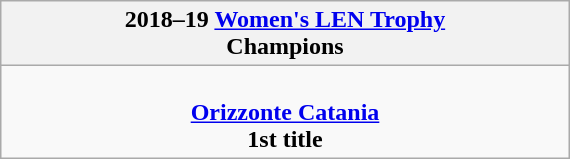<table class="wikitable" style="margin: 0 auto; width: 30%;">
<tr>
<th>2018–19 <a href='#'>Women's LEN Trophy</a><br>Champions</th>
</tr>
<tr>
<td align="center"><br><strong><a href='#'>Orizzonte Catania</a></strong><br><strong>1st title</strong></td>
</tr>
</table>
